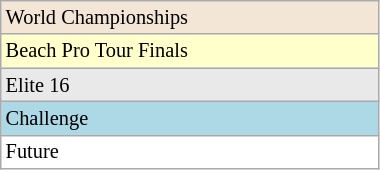<table class=wikitable style=font-size:85%;width:20%>
<tr bgcolor=#F3E6D7>
<td>World Championships</td>
</tr>
<tr bgcolor=#ffffcc>
<td>Beach Pro Tour Finals</td>
</tr>
<tr bgcolor=#E9E9E9>
<td>Elite 16</td>
</tr>
<tr bgcolor=#ADD8E6>
<td>Challenge</td>
</tr>
<tr bgcolor=#ffffff>
<td>Future</td>
</tr>
</table>
